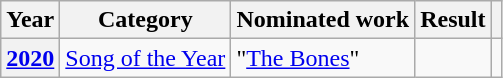<table class="wikitable plainrowheaders">
<tr>
<th>Year</th>
<th>Category</th>
<th>Nominated work</th>
<th>Result</th>
<th></th>
</tr>
<tr>
<th scope="row"><a href='#'>2020</a></th>
<td><a href='#'>Song of the Year</a></td>
<td>"<a href='#'>The Bones</a>"<br></td>
<td></td>
<td align="center"></td>
</tr>
</table>
